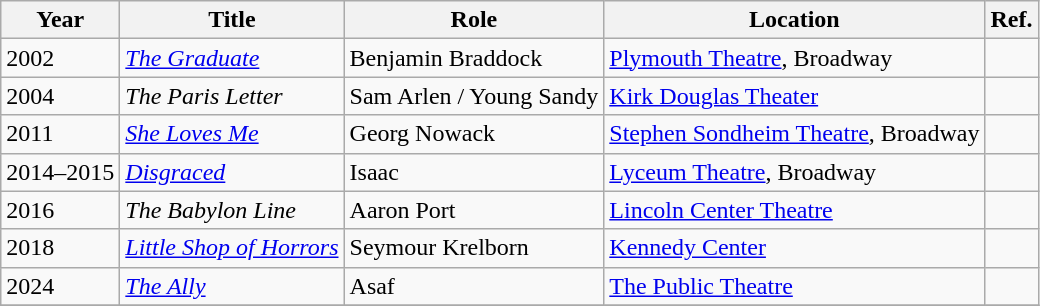<table class="wikitable sortable">
<tr>
<th>Year</th>
<th>Title</th>
<th>Role</th>
<th>Location</th>
<th class=unsortable>Ref.</th>
</tr>
<tr>
<td>2002</td>
<td><em><a href='#'>The Graduate</a></em></td>
<td>Benjamin Braddock</td>
<td><a href='#'>Plymouth Theatre</a>, Broadway</td>
<td></td>
</tr>
<tr>
<td>2004</td>
<td><em>The Paris Letter</em></td>
<td>Sam Arlen / Young Sandy</td>
<td><a href='#'>Kirk Douglas Theater</a></td>
<td></td>
</tr>
<tr>
<td>2011</td>
<td><em><a href='#'>She Loves Me</a></em></td>
<td>Georg Nowack</td>
<td><a href='#'>Stephen Sondheim Theatre</a>, Broadway</td>
<td></td>
</tr>
<tr>
<td>2014–2015</td>
<td><em><a href='#'>Disgraced</a></em></td>
<td>Isaac</td>
<td><a href='#'>Lyceum Theatre</a>, Broadway</td>
<td></td>
</tr>
<tr>
<td>2016</td>
<td><em>The Babylon Line</em></td>
<td>Aaron Port</td>
<td><a href='#'>Lincoln Center Theatre</a></td>
<td></td>
</tr>
<tr>
<td>2018</td>
<td><em><a href='#'>Little Shop of Horrors</a></em></td>
<td>Seymour Krelborn</td>
<td><a href='#'>Kennedy Center</a></td>
<td></td>
</tr>
<tr>
<td>2024</td>
<td><em><a href='#'>The Ally</a></em></td>
<td>Asaf</td>
<td><a href='#'>The Public Theatre</a></td>
<td></td>
</tr>
<tr>
</tr>
</table>
